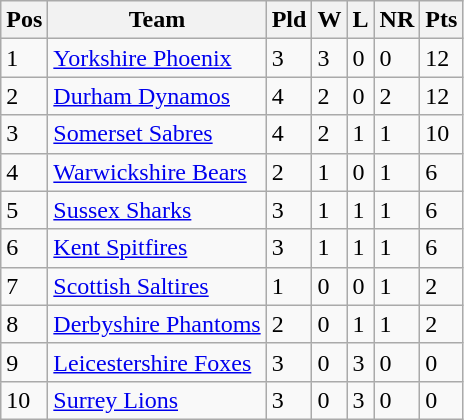<table class="wikitable">
<tr>
<th>Pos</th>
<th>Team</th>
<th>Pld</th>
<th>W</th>
<th>L</th>
<th>NR</th>
<th>Pts</th>
</tr>
<tr>
<td>1</td>
<td><a href='#'>Yorkshire Phoenix</a></td>
<td>3</td>
<td>3</td>
<td>0</td>
<td>0</td>
<td>12</td>
</tr>
<tr>
<td>2</td>
<td><a href='#'>Durham Dynamos</a></td>
<td>4</td>
<td>2</td>
<td>0</td>
<td>2</td>
<td>12</td>
</tr>
<tr>
<td>3</td>
<td><a href='#'>Somerset Sabres</a></td>
<td>4</td>
<td>2</td>
<td>1</td>
<td>1</td>
<td>10</td>
</tr>
<tr>
<td>4</td>
<td><a href='#'>Warwickshire Bears</a></td>
<td>2</td>
<td>1</td>
<td>0</td>
<td>1</td>
<td>6</td>
</tr>
<tr>
<td>5</td>
<td><a href='#'>Sussex Sharks</a></td>
<td>3</td>
<td>1</td>
<td>1</td>
<td>1</td>
<td>6</td>
</tr>
<tr>
<td>6</td>
<td><a href='#'>Kent Spitfires</a></td>
<td>3</td>
<td>1</td>
<td>1</td>
<td>1</td>
<td>6</td>
</tr>
<tr>
<td>7</td>
<td><a href='#'>Scottish Saltires</a></td>
<td>1</td>
<td>0</td>
<td>0</td>
<td>1</td>
<td>2</td>
</tr>
<tr>
<td>8</td>
<td><a href='#'>Derbyshire Phantoms</a></td>
<td>2</td>
<td>0</td>
<td>1</td>
<td>1</td>
<td>2</td>
</tr>
<tr>
<td>9</td>
<td><a href='#'>Leicestershire Foxes</a></td>
<td>3</td>
<td>0</td>
<td>3</td>
<td>0</td>
<td>0</td>
</tr>
<tr>
<td>10</td>
<td><a href='#'>Surrey Lions</a></td>
<td>3</td>
<td>0</td>
<td>3</td>
<td>0</td>
<td>0</td>
</tr>
</table>
